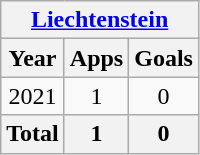<table class="wikitable" style="text-align:center">
<tr>
<th colspan=3><a href='#'>Liechtenstein</a></th>
</tr>
<tr>
<th>Year</th>
<th>Apps</th>
<th>Goals</th>
</tr>
<tr>
<td>2021</td>
<td>1</td>
<td>0</td>
</tr>
<tr>
<th>Total</th>
<th>1</th>
<th>0</th>
</tr>
</table>
